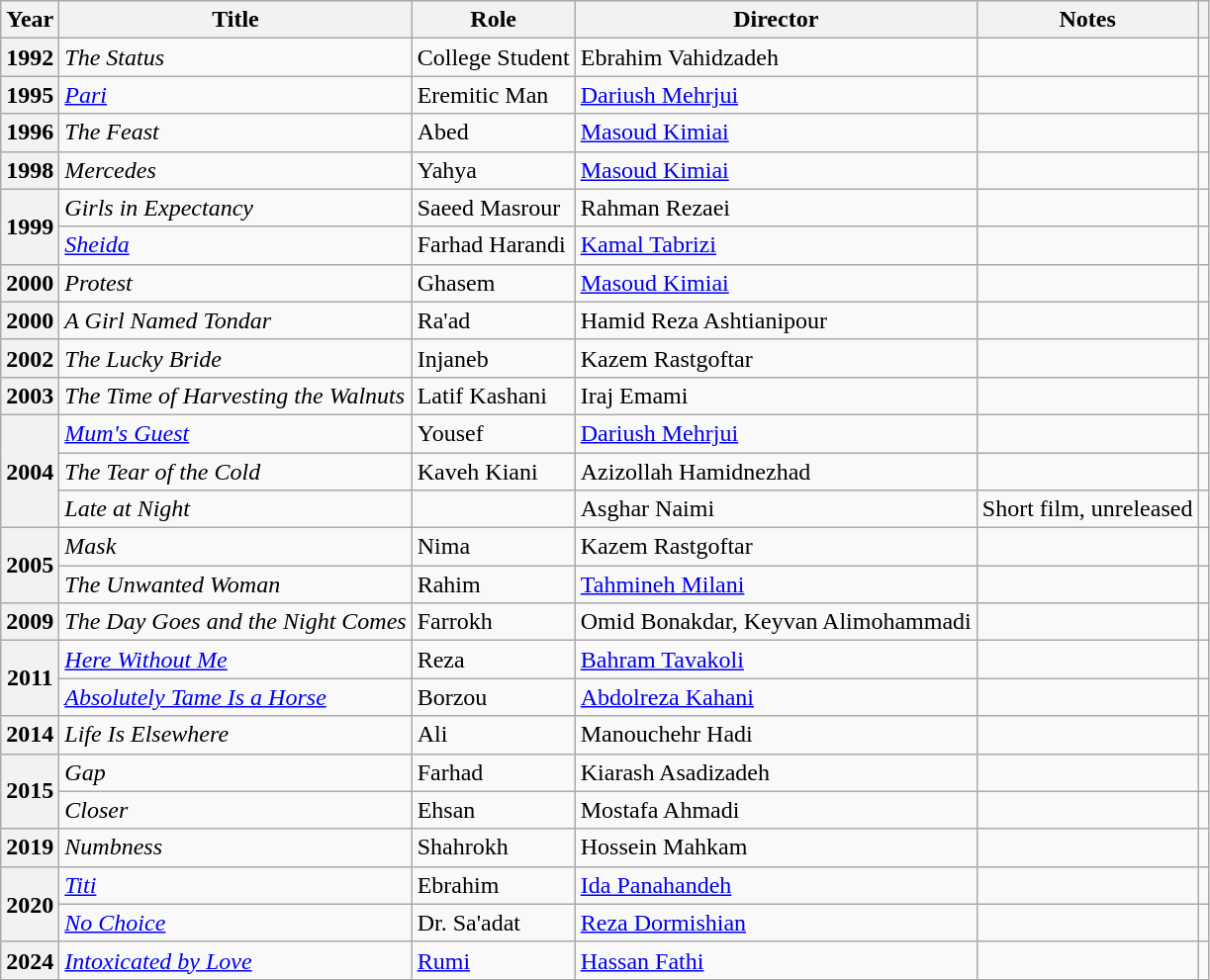<table class="wikitable plainrowheaders sortable"  style=font-size:100%>
<tr>
<th scope="col">Year</th>
<th scope="col">Title</th>
<th scope="col">Role</th>
<th scope="col">Director</th>
<th scope="col" class="unsortable">Notes</th>
<th scope="col" class="unsortable"></th>
</tr>
<tr>
<th scope=row>1992</th>
<td><em>The Status</em></td>
<td>College Student</td>
<td>Ebrahim Vahidzadeh</td>
<td></td>
<td></td>
</tr>
<tr>
<th scope=row>1995</th>
<td><em><a href='#'>Pari</a></em></td>
<td>Eremitic Man</td>
<td><a href='#'>Dariush Mehrjui</a></td>
<td></td>
<td></td>
</tr>
<tr>
<th scope=row scope=row>1996</th>
<td><em>The Feast</em></td>
<td>Abed</td>
<td><a href='#'>Masoud Kimiai</a></td>
<td></td>
<td></td>
</tr>
<tr>
<th scope=row>1998</th>
<td><em>Mercedes</em></td>
<td>Yahya</td>
<td><a href='#'>Masoud Kimiai</a></td>
<td></td>
<td></td>
</tr>
<tr>
<th scope=row rowspan="2">1999</th>
<td><em>Girls in Expectancy</em></td>
<td>Saeed Masrour</td>
<td>Rahman Rezaei</td>
<td></td>
<td></td>
</tr>
<tr>
<td><em><a href='#'>Sheida</a></em></td>
<td>Farhad Harandi</td>
<td><a href='#'>Kamal Tabrizi</a></td>
<td></td>
<td></td>
</tr>
<tr>
<th scope=row>2000</th>
<td><em>Protest</em></td>
<td>Ghasem</td>
<td><a href='#'>Masoud Kimiai</a></td>
<td></td>
<td></td>
</tr>
<tr>
<th scope=row>2000</th>
<td><em>A Girl Named Tondar</em></td>
<td>Ra'ad</td>
<td>Hamid Reza Ashtianipour</td>
<td></td>
<td></td>
</tr>
<tr>
<th scope=row>2002</th>
<td><em>The Lucky Bride</em></td>
<td>Injaneb</td>
<td>Kazem Rastgoftar</td>
<td></td>
<td></td>
</tr>
<tr>
<th scope=row>2003</th>
<td><em>The Time of Harvesting the Walnuts</em></td>
<td>Latif Kashani</td>
<td>Iraj Emami</td>
<td></td>
<td></td>
</tr>
<tr>
<th scope=row rowspan="3">2004</th>
<td><em><a href='#'>Mum's Guest</a></em></td>
<td>Yousef</td>
<td><a href='#'>Dariush Mehrjui</a></td>
<td></td>
<td></td>
</tr>
<tr>
<td><em>The Tear of the Cold</em></td>
<td>Kaveh Kiani</td>
<td>Azizollah Hamidnezhad</td>
<td></td>
<td></td>
</tr>
<tr>
<td><em>Late at Night</em></td>
<td></td>
<td>Asghar Naimi</td>
<td>Short film, unreleased</td>
<td></td>
</tr>
<tr>
<th scope=row rowspan="2">2005</th>
<td><em>Mask</em></td>
<td>Nima</td>
<td>Kazem Rastgoftar</td>
<td></td>
<td></td>
</tr>
<tr>
<td><em>The Unwanted Woman</em></td>
<td>Rahim</td>
<td><a href='#'>Tahmineh Milani</a></td>
<td></td>
<td></td>
</tr>
<tr>
<th scope=row>2009</th>
<td><em>The Day Goes and the Night Comes</em></td>
<td>Farrokh</td>
<td>Omid Bonakdar, Keyvan Alimohammadi</td>
<td></td>
<td></td>
</tr>
<tr>
<th scope=row rowspan="2">2011</th>
<td><em><a href='#'>Here Without Me</a></em></td>
<td>Reza</td>
<td><a href='#'>Bahram Tavakoli</a></td>
<td></td>
<td></td>
</tr>
<tr>
<td><em><a href='#'>Absolutely Tame Is a Horse</a></em></td>
<td>Borzou</td>
<td><a href='#'>Abdolreza Kahani</a></td>
<td></td>
<td></td>
</tr>
<tr>
<th scope=row>2014</th>
<td><em>Life Is Elsewhere</em></td>
<td>Ali</td>
<td>Manouchehr Hadi</td>
<td></td>
<td></td>
</tr>
<tr>
<th scope=row rowspan="2">2015</th>
<td><em>Gap</em></td>
<td>Farhad</td>
<td>Kiarash Asadizadeh</td>
<td></td>
<td></td>
</tr>
<tr>
<td><em>Closer</em></td>
<td>Ehsan</td>
<td>Mostafa Ahmadi</td>
<td></td>
<td></td>
</tr>
<tr>
<th scope=row>2019</th>
<td><em>Numbness</em></td>
<td>Shahrokh</td>
<td>Hossein Mahkam</td>
<td></td>
<td></td>
</tr>
<tr>
<th scope=row rowspan="2">2020</th>
<td><em><a href='#'>Titi</a></em></td>
<td>Ebrahim</td>
<td><a href='#'>Ida Panahandeh</a></td>
<td></td>
<td></td>
</tr>
<tr>
<td><em><a href='#'>No Choice</a></em></td>
<td>Dr. Sa'adat</td>
<td><a href='#'>Reza Dormishian</a></td>
<td></td>
<td></td>
</tr>
<tr>
<th scope=row>2024</th>
<td><em><a href='#'>Intoxicated by Love</a></em></td>
<td><a href='#'>Rumi</a></td>
<td><a href='#'>Hassan Fathi</a></td>
<td></td>
<td></td>
</tr>
</table>
